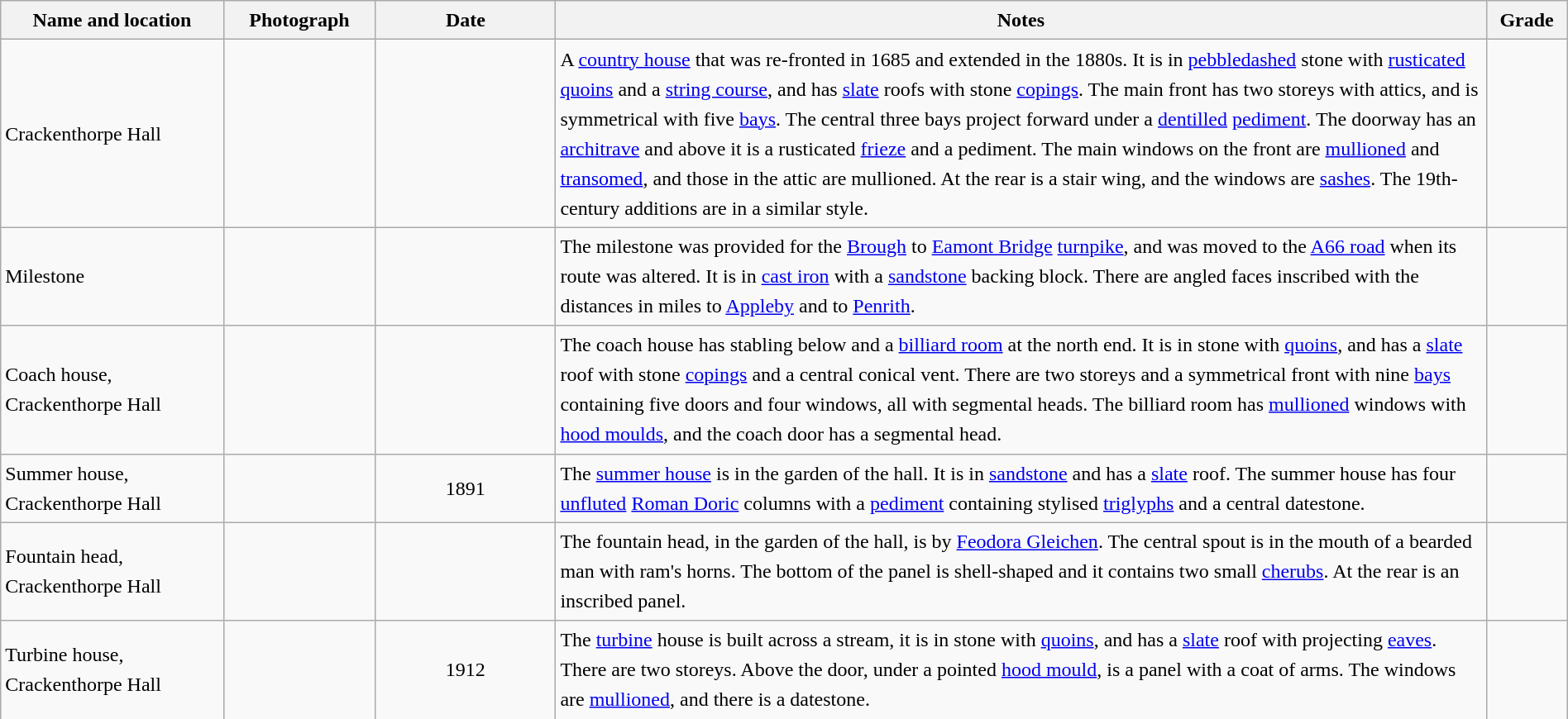<table class="wikitable sortable plainrowheaders" style="width:100%; border:0; text-align:left; line-height:150%;">
<tr>
<th scope="col"  style="width:150px">Name and location</th>
<th scope="col"  style="width:100px" class="unsortable">Photograph</th>
<th scope="col"  style="width:120px">Date</th>
<th scope="col"  style="width:650px" class="unsortable">Notes</th>
<th scope="col"  style="width:50px">Grade</th>
</tr>
<tr>
<td>Crackenthorpe Hall<br><small></small></td>
<td></td>
<td align="center"></td>
<td>A <a href='#'>country house</a> that was re-fronted in 1685 and extended in the 1880s.  It is in <a href='#'>pebbledashed</a> stone with <a href='#'>rusticated</a> <a href='#'>quoins</a> and a <a href='#'>string course</a>, and has <a href='#'>slate</a> roofs with stone <a href='#'>copings</a>.  The main front has two storeys with attics, and is symmetrical with five <a href='#'>bays</a>.  The central three bays project forward under a <a href='#'>dentilled</a> <a href='#'>pediment</a>.  The doorway has an <a href='#'>architrave</a> and above it is a rusticated <a href='#'>frieze</a> and a pediment.  The main windows on the front are <a href='#'>mullioned</a> and <a href='#'>transomed</a>, and those in the attic are mullioned.  At the rear is a stair wing, and the windows are <a href='#'>sashes</a>.  The 19th-century additions are in a similar style.</td>
<td align="center" ></td>
</tr>
<tr>
<td>Milestone<br><small></small></td>
<td></td>
<td align="center"></td>
<td>The milestone was provided for the <a href='#'>Brough</a> to <a href='#'>Eamont Bridge</a> <a href='#'>turnpike</a>, and was moved to the <a href='#'>A66 road</a> when its route was altered.  It is in <a href='#'>cast iron</a> with a <a href='#'>sandstone</a> backing block.  There are angled faces inscribed with the distances in miles to <a href='#'>Appleby</a> and to <a href='#'>Penrith</a>.</td>
<td align="center" ></td>
</tr>
<tr>
<td>Coach house, Crackenthorpe Hall<br><small></small></td>
<td></td>
<td align="center"></td>
<td>The coach house has stabling below and a <a href='#'>billiard room</a> at the north end.  It is in stone with <a href='#'>quoins</a>, and has a <a href='#'>slate</a> roof with stone <a href='#'>copings</a> and a central conical vent.  There are two storeys and a symmetrical front with nine <a href='#'>bays</a> containing five doors and four windows, all with segmental heads.  The billiard room has <a href='#'>mullioned</a> windows with <a href='#'>hood moulds</a>, and the coach door has a segmental head.</td>
<td align="center" ></td>
</tr>
<tr>
<td>Summer house, Crackenthorpe Hall<br><small></small></td>
<td></td>
<td align="center">1891</td>
<td>The <a href='#'>summer house</a> is in the garden of the hall.  It is in <a href='#'>sandstone</a> and has a <a href='#'>slate</a> roof.  The summer house has four <a href='#'>unfluted</a> <a href='#'>Roman Doric</a> columns with a <a href='#'>pediment</a> containing stylised <a href='#'>triglyphs</a> and a central datestone.</td>
<td align="center" ></td>
</tr>
<tr>
<td>Fountain head, Crackenthorpe Hall<br><small></small></td>
<td></td>
<td align="center"></td>
<td>The fountain head, in the garden of the hall, is by <a href='#'>Feodora Gleichen</a>.  The central spout is in the mouth of a bearded man with ram's horns.  The bottom of the panel is shell-shaped and it contains two small <a href='#'>cherubs</a>.  At the rear is an inscribed panel.</td>
<td align="center" ></td>
</tr>
<tr>
<td>Turbine house, Crackenthorpe Hall<br><small></small></td>
<td></td>
<td align="center">1912</td>
<td>The <a href='#'>turbine</a> house is built across a stream, it is in stone with <a href='#'>quoins</a>, and has a <a href='#'>slate</a> roof with projecting <a href='#'>eaves</a>.  There are two storeys.  Above the door, under a pointed <a href='#'>hood mould</a>, is a panel with a coat of arms.  The windows are <a href='#'>mullioned</a>, and there is a datestone.</td>
<td align="center" ></td>
</tr>
<tr>
</tr>
</table>
